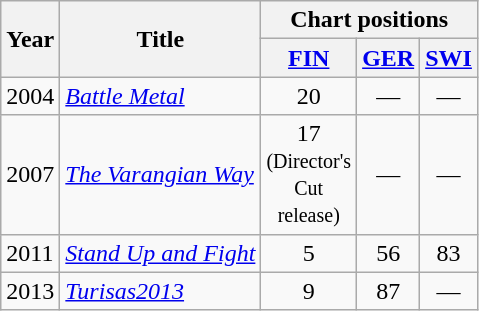<table class="wikitable">
<tr>
<th rowspan="2">Year</th>
<th rowspan="2">Title</th>
<th colspan="3">Chart positions</th>
</tr>
<tr>
<th style="width:30px;"><a href='#'>FIN</a><br></th>
<th style="width:30px;"><a href='#'>GER</a><br></th>
<th style="width:30px;"><a href='#'>SWI</a><br></th>
</tr>
<tr>
<td>2004</td>
<td><em><a href='#'>Battle Metal</a></em></td>
<td style="text-align:center;" >20<br></td>
<td style="text-align:center;" >—</td>
<td style="text-align:center;" >—</td>
</tr>
<tr>
<td>2007</td>
<td><em><a href='#'>The Varangian Way</a></em></td>
<td style="text-align:center;" >17<br><small>(Director's Cut release)</small></td>
<td style="text-align:center;" >—</td>
<td style="text-align:center;" >—</td>
</tr>
<tr>
<td>2011</td>
<td><em><a href='#'>Stand Up and Fight</a></em></td>
<td style="text-align:center;" >5</td>
<td style="text-align:center;" >56</td>
<td style="text-align:center;" >83</td>
</tr>
<tr>
<td>2013</td>
<td><em><a href='#'>Turisas2013</a></em></td>
<td style="text-align:center;" >9</td>
<td style="text-align:center;" >87</td>
<td style="text-align:center;" >—</td>
</tr>
</table>
